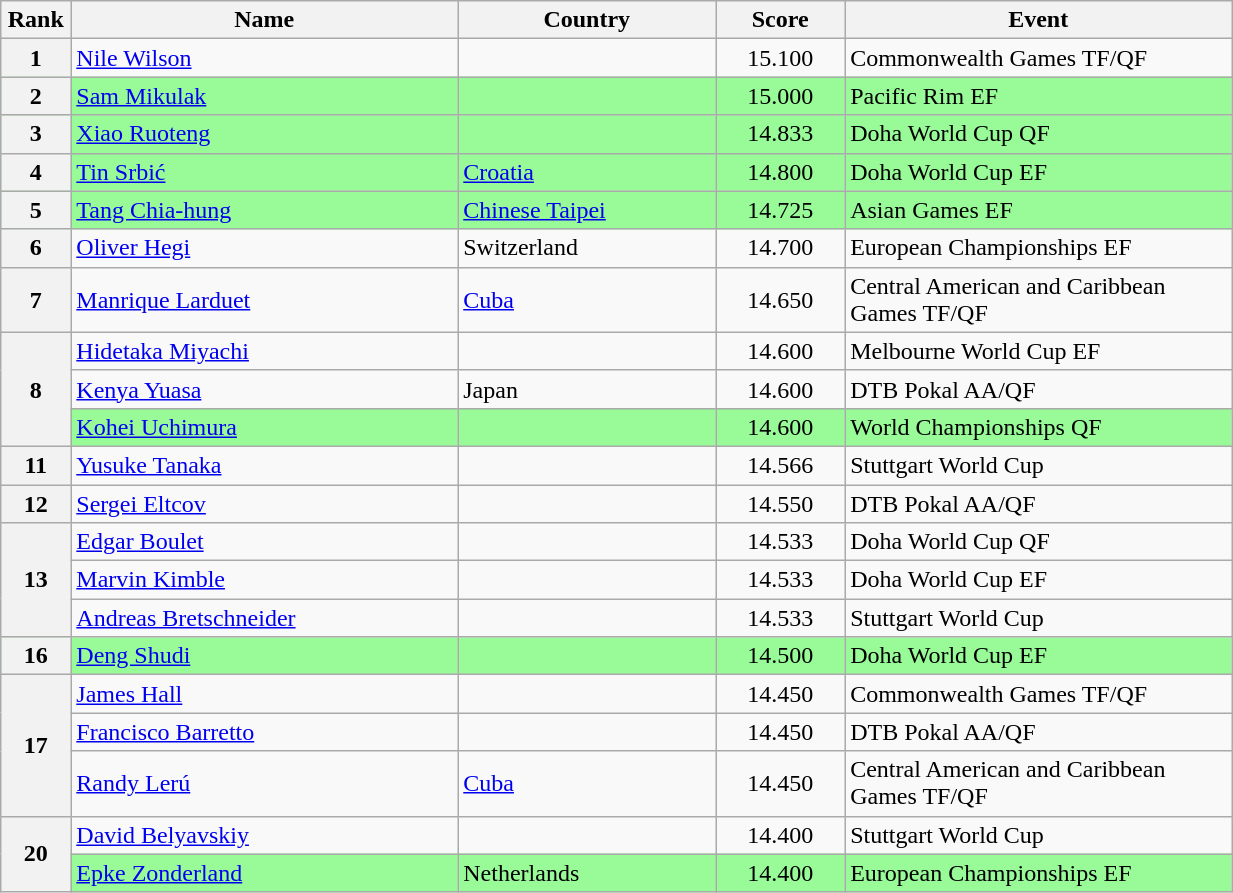<table style="width:65%;" class="wikitable sortable">
<tr>
<th style="text-align:center; width:5%;">Rank</th>
<th style="text-align:center; width:30%;">Name</th>
<th style="text-align:center; width:20%;">Country</th>
<th style="text-align:center; width:10%;">Score</th>
<th style="text-align:center; width:30%;">Event</th>
</tr>
<tr>
<th>1</th>
<td><a href='#'>Nile Wilson</a></td>
<td></td>
<td align="center">15.100</td>
<td>Commonwealth Games TF/QF</td>
</tr>
<tr style="background:#98fb98;">
<th>2</th>
<td><a href='#'>Sam Mikulak</a></td>
<td></td>
<td align="center">15.000</td>
<td>Pacific Rim EF</td>
</tr>
<tr style="background:#98fb98;">
<th>3</th>
<td><a href='#'>Xiao Ruoteng</a></td>
<td></td>
<td align="center">14.833</td>
<td>Doha World Cup QF</td>
</tr>
<tr style="background:#98fb98;">
<th>4</th>
<td><a href='#'>Tin Srbić</a></td>
<td> <a href='#'>Croatia</a></td>
<td align="center">14.800</td>
<td>Doha World Cup EF</td>
</tr>
<tr style="background:#98fb98;">
<th>5</th>
<td><a href='#'>Tang Chia-hung</a></td>
<td> <a href='#'>Chinese Taipei</a></td>
<td align="center">14.725</td>
<td>Asian Games EF</td>
</tr>
<tr>
<th>6</th>
<td><a href='#'>Oliver Hegi</a></td>
<td> Switzerland</td>
<td align="center">14.700</td>
<td>European Championships EF</td>
</tr>
<tr>
<th>7</th>
<td><a href='#'>Manrique Larduet</a></td>
<td> <a href='#'>Cuba</a></td>
<td align="center">14.650</td>
<td>Central American and Caribbean Games TF/QF</td>
</tr>
<tr>
<th rowspan="3">8</th>
<td><a href='#'>Hidetaka Miyachi</a></td>
<td></td>
<td align="center">14.600</td>
<td>Melbourne World Cup EF</td>
</tr>
<tr>
<td><a href='#'>Kenya Yuasa</a></td>
<td> Japan</td>
<td align="center">14.600</td>
<td>DTB Pokal AA/QF</td>
</tr>
<tr style="background:#98fb98;">
<td><a href='#'>Kohei Uchimura</a></td>
<td></td>
<td align="center">14.600</td>
<td>World Championships QF</td>
</tr>
<tr>
<th>11</th>
<td><a href='#'>Yusuke Tanaka</a></td>
<td></td>
<td align="center">14.566</td>
<td>Stuttgart World Cup</td>
</tr>
<tr>
<th>12</th>
<td><a href='#'>Sergei Eltcov</a></td>
<td></td>
<td align="center">14.550</td>
<td>DTB Pokal AA/QF</td>
</tr>
<tr>
<th rowspan="3">13</th>
<td><a href='#'>Edgar Boulet</a></td>
<td></td>
<td align="center">14.533</td>
<td>Doha World Cup QF</td>
</tr>
<tr>
<td><a href='#'>Marvin Kimble</a></td>
<td></td>
<td align="center">14.533</td>
<td>Doha World Cup EF</td>
</tr>
<tr>
<td><a href='#'>Andreas Bretschneider</a></td>
<td></td>
<td align="center">14.533</td>
<td>Stuttgart World Cup</td>
</tr>
<tr style="background:#98fb98;">
<th>16</th>
<td><a href='#'>Deng Shudi</a></td>
<td></td>
<td align="center">14.500</td>
<td>Doha World Cup EF</td>
</tr>
<tr>
<th rowspan="3">17</th>
<td><a href='#'>James Hall</a></td>
<td></td>
<td align="center">14.450</td>
<td>Commonwealth Games TF/QF</td>
</tr>
<tr>
<td><a href='#'>Francisco Barretto</a></td>
<td></td>
<td align="center">14.450</td>
<td>DTB Pokal AA/QF</td>
</tr>
<tr>
<td><a href='#'>Randy Lerú</a></td>
<td> <a href='#'>Cuba</a></td>
<td align="center">14.450</td>
<td>Central American and Caribbean Games TF/QF</td>
</tr>
<tr>
<th rowspan="2">20</th>
<td><a href='#'>David Belyavskiy</a></td>
<td></td>
<td align="center">14.400</td>
<td>Stuttgart World Cup</td>
</tr>
<tr style="background:#98fb98;">
<td><a href='#'>Epke Zonderland</a></td>
<td> Netherlands</td>
<td align="center">14.400</td>
<td>European Championships EF</td>
</tr>
</table>
